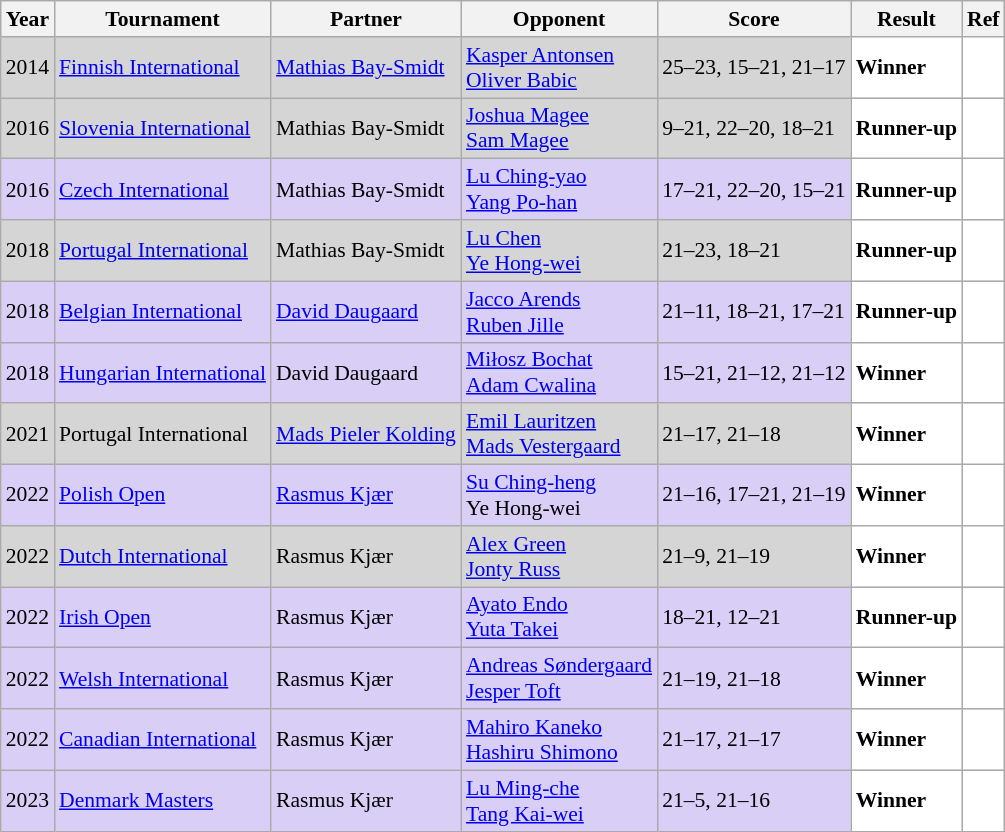<table class="sortable wikitable" style="font-size: 90%;">
<tr>
<th>Year</th>
<th>Tournament</th>
<th>Partner</th>
<th>Opponent</th>
<th>Score</th>
<th>Result</th>
<th>Ref</th>
</tr>
<tr style="background:#D5D5D5">
<td align="center">2014</td>
<td align="left"><a href='#'>Finnish International</a></td>
<td align="left"> <a href='#'>Mathias Bay-Smidt</a></td>
<td align="left"> <a href='#'>Kasper Antonsen</a><br> <a href='#'>Oliver Babic</a></td>
<td align="left">25–23, 15–21, 21–17</td>
<td style="text-align:left; background:white"> <strong>Winner</strong></td>
<td style="text-align:center; background:white"></td>
</tr>
<tr style="background:#D5D5D5">
<td align="center">2016</td>
<td align="left"><a href='#'>Slovenia International</a></td>
<td align="left"> Mathias Bay-Smidt</td>
<td align="left"> <a href='#'>Joshua Magee</a><br> <a href='#'>Sam Magee</a></td>
<td align="left">9–21, 22–20, 18–21</td>
<td style="text-align:left; background:white"> <strong>Runner-up</strong></td>
<td style="text-align:center; background:white"></td>
</tr>
<tr style="background:#D8CEF6">
<td align="center">2016</td>
<td align="left"><a href='#'>Czech International</a></td>
<td align="left"> Mathias Bay-Smidt</td>
<td align="left"> <a href='#'>Lu Ching-yao</a><br> <a href='#'>Yang Po-han</a></td>
<td align="left">17–21, 22–20, 15–21</td>
<td style="text-align:left; background:white"> <strong>Runner-up</strong></td>
<td style="text-align:center; background:white"></td>
</tr>
<tr style="background:#D5D5D5">
<td align="center">2018</td>
<td align="left"><a href='#'>Portugal International</a></td>
<td align="left"> Mathias Bay-Smidt</td>
<td align="left"> <a href='#'>Lu Chen</a><br> <a href='#'>Ye Hong-wei</a></td>
<td align="left">21–23, 18–21</td>
<td style="text-align:left; background:white"> <strong>Runner-up</strong></td>
<td style="text-align:center; background:white"></td>
</tr>
<tr style="background:#D8CEF6">
<td align="center">2018</td>
<td align="left"><a href='#'>Belgian International</a></td>
<td align="left"> <a href='#'>David Daugaard</a></td>
<td align="left"> <a href='#'>Jacco Arends</a><br> <a href='#'>Ruben Jille</a></td>
<td align="left">21–11, 18–21, 17–21</td>
<td style="text-align:left; background:white"> <strong>Runner-up</strong></td>
<td style="text-align:center; background:white"></td>
</tr>
<tr |- style="background:#D8CEF6">
<td align="center">2018</td>
<td align="left"><a href='#'>Hungarian International</a></td>
<td align="left"> David Daugaard</td>
<td align="left"> <a href='#'>Miłosz Bochat</a><br> <a href='#'>Adam Cwalina</a></td>
<td align="left">15–21, 21–12, 21–12</td>
<td style="text-align:left; background:white"> <strong>Winner</strong></td>
<td style="text-align:center; background:white"></td>
</tr>
<tr style="background:#D5D5D5">
<td align="center">2021</td>
<td align="left">Portugal International</td>
<td align="left"> <a href='#'>Mads Pieler Kolding</a></td>
<td align="left"> <a href='#'>Emil Lauritzen</a><br> <a href='#'>Mads Vestergaard</a></td>
<td align="left">21–17, 21–18</td>
<td style="text-align:left; background:white"> <strong>Winner</strong></td>
<td style="text-align:center; background:white"></td>
</tr>
<tr style="background:#D8CEF6">
<td align="center">2022</td>
<td align="left"><a href='#'>Polish Open</a></td>
<td align="left"> <a href='#'>Rasmus Kjær</a></td>
<td align="left"> <a href='#'>Su Ching-heng</a><br> Ye Hong-wei</td>
<td align="left">21–16, 17–21, 21–19</td>
<td style="text-align:left; background:white"> <strong>Winner</strong></td>
<td style="text-align:center; background:white"></td>
</tr>
<tr style="background:#D5D5D5">
<td align="center">2022</td>
<td align="left"><a href='#'>Dutch International</a></td>
<td align="left"> Rasmus Kjær</td>
<td align="left"> <a href='#'>Alex Green</a><br> <a href='#'>Jonty Russ</a></td>
<td align="left">21–9, 21–19</td>
<td style="text-align:left; background:white"> <strong>Winner</strong></td>
<td style="text-align:center; background:white"></td>
</tr>
<tr style="background:#D8CEF6">
<td align="center">2022</td>
<td align="left"><a href='#'>Irish Open</a></td>
<td align="left"> Rasmus Kjær</td>
<td align="left"> <a href='#'>Ayato Endo</a><br> <a href='#'>Yuta Takei</a></td>
<td align="left">18–21, 12–21</td>
<td style="text-align:left; background:white"> <strong>Runner-up</strong></td>
<td style="text-align:center; background:white"></td>
</tr>
<tr style="background:#D8CEF6">
<td align="center">2022</td>
<td align="left"><a href='#'>Welsh International</a></td>
<td align="left"> Rasmus Kjær</td>
<td align="left"> <a href='#'>Andreas Søndergaard</a><br> <a href='#'>Jesper Toft</a></td>
<td align="left">21–19, 21–18</td>
<td style="text-align:left; background:white"> <strong>Winner</strong></td>
<td style="text-align:center; background:white"></td>
</tr>
<tr style="background:#D8CEF6">
<td align="center">2022</td>
<td align="left"><a href='#'>Canadian International</a></td>
<td align="left"> Rasmus Kjær</td>
<td align="left"> <a href='#'>Mahiro Kaneko</a><br> <a href='#'>Hashiru Shimono</a></td>
<td align="left">21–17, 21–17</td>
<td style="text-align:left; background:white"> <strong>Winner</strong></td>
<td style="text-align:center; background:white"></td>
</tr>
<tr style="background:#D8CEF6">
<td align="center">2023</td>
<td align="left"><a href='#'>Denmark Masters</a></td>
<td align="left"> Rasmus Kjær</td>
<td align="left"> <a href='#'>Lu Ming-che</a><br> <a href='#'>Tang Kai-wei</a></td>
<td align="left">21–5, 21–16</td>
<td style="text-align:left; background:white"> <strong>Winner</strong></td>
<td style="text-align:center; background:white"></td>
</tr>
</table>
